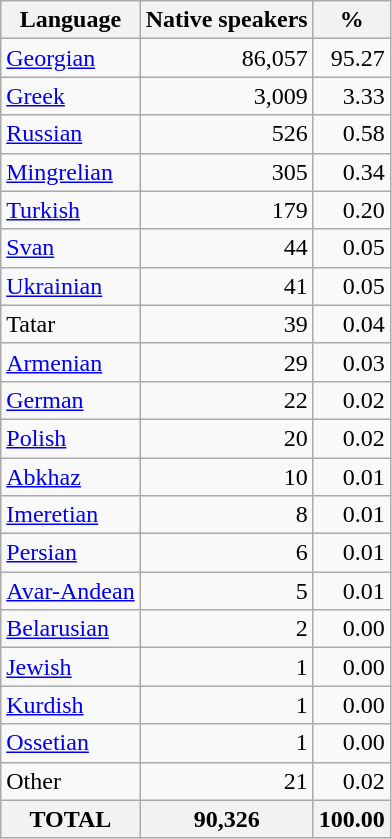<table class="wikitable sortable">
<tr>
<th>Language</th>
<th>Native speakers</th>
<th>%</th>
</tr>
<tr>
<td><a href='#'>Georgian</a></td>
<td align="right">86,057</td>
<td align="right">95.27</td>
</tr>
<tr>
<td><a href='#'>Greek</a></td>
<td align="right">3,009</td>
<td align="right">3.33</td>
</tr>
<tr>
<td><a href='#'>Russian</a></td>
<td align="right">526</td>
<td align="right">0.58</td>
</tr>
<tr>
<td><a href='#'>Mingrelian</a></td>
<td align="right">305</td>
<td align="right">0.34</td>
</tr>
<tr>
<td><a href='#'>Turkish</a></td>
<td align="right">179</td>
<td align="right">0.20</td>
</tr>
<tr>
<td><a href='#'>Svan</a></td>
<td align="right">44</td>
<td align="right">0.05</td>
</tr>
<tr>
<td><a href='#'>Ukrainian</a></td>
<td align="right">41</td>
<td align="right">0.05</td>
</tr>
<tr>
<td>Tatar</td>
<td align="right">39</td>
<td align="right">0.04</td>
</tr>
<tr>
<td><a href='#'>Armenian</a></td>
<td align="right">29</td>
<td align="right">0.03</td>
</tr>
<tr>
<td><a href='#'>German</a></td>
<td align="right">22</td>
<td align="right">0.02</td>
</tr>
<tr>
<td><a href='#'>Polish</a></td>
<td align="right">20</td>
<td align="right">0.02</td>
</tr>
<tr>
<td><a href='#'>Abkhaz</a></td>
<td align="right">10</td>
<td align="right">0.01</td>
</tr>
<tr>
<td><a href='#'>Imeretian</a></td>
<td align="right">8</td>
<td align="right">0.01</td>
</tr>
<tr>
<td><a href='#'>Persian</a></td>
<td align="right">6</td>
<td align="right">0.01</td>
</tr>
<tr>
<td><a href='#'>Avar-Andean</a></td>
<td align="right">5</td>
<td align="right">0.01</td>
</tr>
<tr>
<td><a href='#'>Belarusian</a></td>
<td align="right">2</td>
<td align="right">0.00</td>
</tr>
<tr>
<td><a href='#'>Jewish</a></td>
<td align="right">1</td>
<td align="right">0.00</td>
</tr>
<tr>
<td><a href='#'>Kurdish</a></td>
<td align="right">1</td>
<td align="right">0.00</td>
</tr>
<tr>
<td><a href='#'>Ossetian</a></td>
<td align="right">1</td>
<td align="right">0.00</td>
</tr>
<tr>
<td>Other</td>
<td align="right">21</td>
<td align="right">0.02</td>
</tr>
<tr>
<th>TOTAL</th>
<th>90,326</th>
<th>100.00</th>
</tr>
</table>
